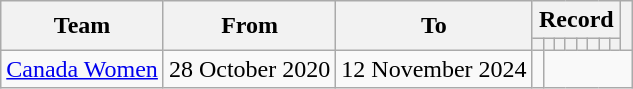<table class="wikitable" style="text-align: center">
<tr>
<th rowspan="2">Team</th>
<th rowspan="2">From</th>
<th rowspan="2">To</th>
<th colspan="8">Record</th>
<th rowspan="2"></th>
</tr>
<tr>
<th></th>
<th></th>
<th></th>
<th></th>
<th></th>
<th></th>
<th></th>
<th></th>
</tr>
<tr>
<td><a href='#'>Canada Women</a></td>
<td>28 October 2020</td>
<td>12 November 2024<br></td>
<td></td>
</tr>
</table>
